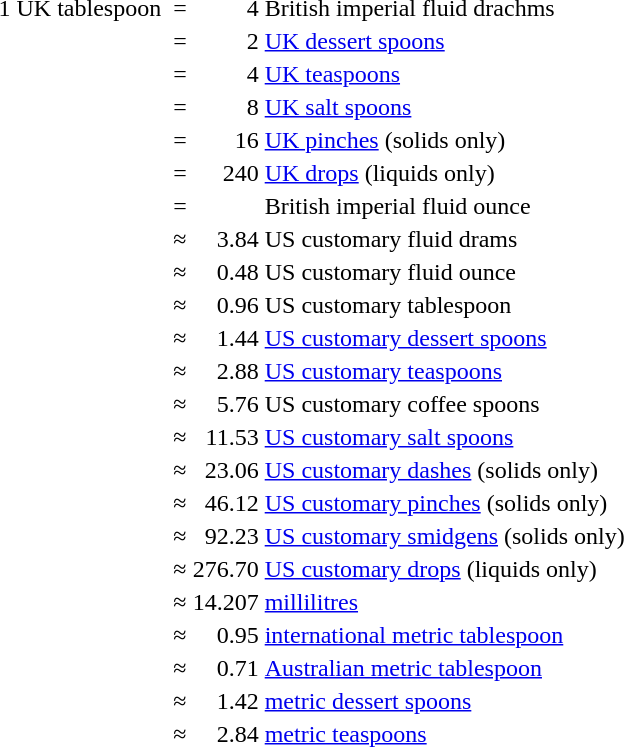<table>
<tr>
<td>1 UK tablespoon </td>
<td>=</td>
<td align=right>4</td>
<td>British imperial fluid drachms</td>
</tr>
<tr>
<td></td>
<td>=</td>
<td align=right>2</td>
<td><a href='#'>UK dessert spoons</a></td>
</tr>
<tr>
<td></td>
<td>=</td>
<td align=right>4</td>
<td><a href='#'>UK teaspoons</a></td>
</tr>
<tr>
<td></td>
<td>=</td>
<td align=right>8</td>
<td><a href='#'>UK salt spoons</a></td>
</tr>
<tr>
<td></td>
<td>=</td>
<td align=right>16</td>
<td><a href='#'>UK pinches</a> (solids only)</td>
</tr>
<tr>
<td></td>
<td>=</td>
<td align=right>240</td>
<td><a href='#'>UK drops</a> (liquids only)</td>
</tr>
<tr>
<td></td>
<td>=</td>
<td align=right></td>
<td>British imperial fluid ounce</td>
</tr>
<tr>
<td></td>
<td>≈</td>
<td align=right>3.84</td>
<td>US customary fluid drams</td>
</tr>
<tr>
<td></td>
<td>≈</td>
<td align=right>0.48</td>
<td>US customary fluid ounce</td>
</tr>
<tr>
<td></td>
<td>≈</td>
<td align=right>0.96</td>
<td>US customary tablespoon</td>
</tr>
<tr>
<td></td>
<td>≈</td>
<td align=right>1.44</td>
<td><a href='#'>US customary dessert spoons</a></td>
</tr>
<tr>
<td></td>
<td>≈</td>
<td align=right>2.88</td>
<td><a href='#'>US customary teaspoons</a></td>
</tr>
<tr>
<td></td>
<td>≈</td>
<td align=right>5.76</td>
<td>US customary coffee spoons</td>
</tr>
<tr>
<td></td>
<td>≈</td>
<td align=right>11.53</td>
<td><a href='#'>US customary salt spoons</a></td>
</tr>
<tr>
<td></td>
<td>≈</td>
<td align=right>23.06</td>
<td><a href='#'>US customary dashes</a> (solids only)</td>
</tr>
<tr>
<td></td>
<td>≈</td>
<td align=right>46.12</td>
<td><a href='#'>US customary pinches</a> (solids only)</td>
</tr>
<tr>
<td></td>
<td>≈</td>
<td align=right>92.23</td>
<td><a href='#'>US customary smidgens</a> (solids only)</td>
</tr>
<tr>
<td></td>
<td>≈</td>
<td align=right>276.70</td>
<td><a href='#'>US customary drops</a> (liquids only)</td>
</tr>
<tr>
<td></td>
<td>≈</td>
<td align=right>14.207</td>
<td><a href='#'>millilitres</a></td>
</tr>
<tr>
<td></td>
<td>≈</td>
<td align=right>0.95</td>
<td><a href='#'>international metric tablespoon</a></td>
</tr>
<tr>
<td></td>
<td>≈</td>
<td align=right>0.71</td>
<td><a href='#'>Australian metric tablespoon</a></td>
</tr>
<tr>
<td></td>
<td>≈</td>
<td align=right>1.42</td>
<td><a href='#'>metric dessert spoons</a></td>
</tr>
<tr>
<td></td>
<td>≈</td>
<td align=right>2.84</td>
<td><a href='#'>metric teaspoons</a></td>
</tr>
</table>
